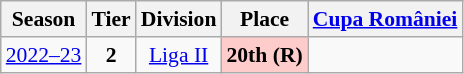<table class="wikitable" style="text-align:center; font-size:90%">
<tr>
<th>Season</th>
<th>Tier</th>
<th>Division</th>
<th>Place</th>
<th><a href='#'>Cupa României</a></th>
</tr>
<tr>
<td><a href='#'>2022–23</a></td>
<td><strong>2</strong></td>
<td><a href='#'>Liga II</a></td>
<td align=center bgcolor=#FFCCCC><strong>20th (R)</strong></td>
<td></td>
</tr>
</table>
